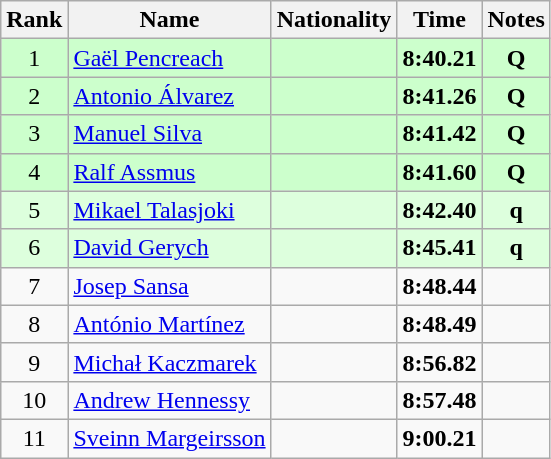<table class="wikitable sortable" style="text-align:center">
<tr>
<th>Rank</th>
<th>Name</th>
<th>Nationality</th>
<th>Time</th>
<th>Notes</th>
</tr>
<tr bgcolor=ccffcc>
<td>1</td>
<td align=left><a href='#'>Gaël Pencreach</a></td>
<td align=left></td>
<td><strong>8:40.21</strong></td>
<td><strong>Q</strong></td>
</tr>
<tr bgcolor=ccffcc>
<td>2</td>
<td align=left><a href='#'>Antonio Álvarez</a></td>
<td align=left></td>
<td><strong>8:41.26</strong></td>
<td><strong>Q</strong></td>
</tr>
<tr bgcolor=ccffcc>
<td>3</td>
<td align=left><a href='#'>Manuel Silva</a></td>
<td align=left></td>
<td><strong>8:41.42</strong></td>
<td><strong>Q</strong></td>
</tr>
<tr bgcolor=ccffcc>
<td>4</td>
<td align=left><a href='#'>Ralf Assmus</a></td>
<td align=left></td>
<td><strong>8:41.60</strong></td>
<td><strong>Q</strong></td>
</tr>
<tr bgcolor=ddffdd>
<td>5</td>
<td align=left><a href='#'>Mikael Talasjoki</a></td>
<td align=left></td>
<td><strong>8:42.40</strong></td>
<td><strong>q</strong></td>
</tr>
<tr bgcolor=ddffdd>
<td>6</td>
<td align=left><a href='#'>David Gerych</a></td>
<td align=left></td>
<td><strong>8:45.41</strong></td>
<td><strong>q</strong></td>
</tr>
<tr>
<td>7</td>
<td align=left><a href='#'>Josep Sansa</a></td>
<td align=left></td>
<td><strong>8:48.44</strong></td>
<td></td>
</tr>
<tr>
<td>8</td>
<td align=left><a href='#'>António Martínez</a></td>
<td align=left></td>
<td><strong>8:48.49</strong></td>
<td></td>
</tr>
<tr>
<td>9</td>
<td align=left><a href='#'>Michał Kaczmarek</a></td>
<td align=left></td>
<td><strong>8:56.82</strong></td>
<td></td>
</tr>
<tr>
<td>10</td>
<td align=left><a href='#'>Andrew Hennessy</a></td>
<td align=left></td>
<td><strong>8:57.48</strong></td>
<td></td>
</tr>
<tr>
<td>11</td>
<td align=left><a href='#'>Sveinn Margeirsson</a></td>
<td align=left></td>
<td><strong>9:00.21</strong></td>
<td></td>
</tr>
</table>
